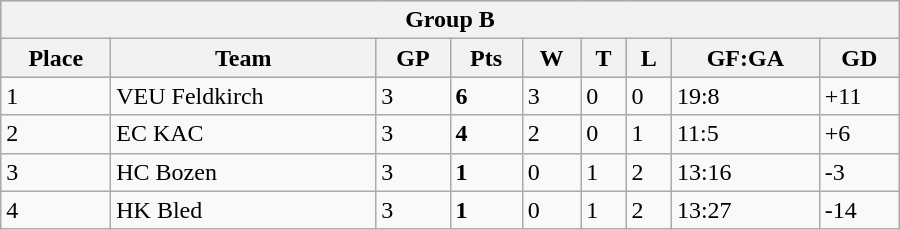<table class="wikitable" width="600px">
<tr style="background-color:#c0c0c0;">
<th colspan="9">Group B</th>
</tr>
<tr style="background-color:#c0c0c0;">
<th>Place</th>
<th>Team</th>
<th>GP</th>
<th>Pts</th>
<th>W</th>
<th>T</th>
<th>L</th>
<th>GF:GA</th>
<th>GD</th>
</tr>
<tr>
<td>1</td>
<td> VEU Feldkirch</td>
<td>3</td>
<td><strong>6</strong></td>
<td>3</td>
<td>0</td>
<td>0</td>
<td>19:8</td>
<td>+11</td>
</tr>
<tr>
<td>2</td>
<td> EC KAC</td>
<td>3</td>
<td><strong>4</strong></td>
<td>2</td>
<td>0</td>
<td>1</td>
<td>11:5</td>
<td>+6</td>
</tr>
<tr>
<td>3</td>
<td> HC Bozen</td>
<td>3</td>
<td><strong>1</strong></td>
<td>0</td>
<td>1</td>
<td>2</td>
<td>13:16</td>
<td>-3</td>
</tr>
<tr>
<td>4</td>
<td> HK Bled</td>
<td>3</td>
<td><strong>1</strong></td>
<td>0</td>
<td>1</td>
<td>2</td>
<td>13:27</td>
<td>-14</td>
</tr>
</table>
